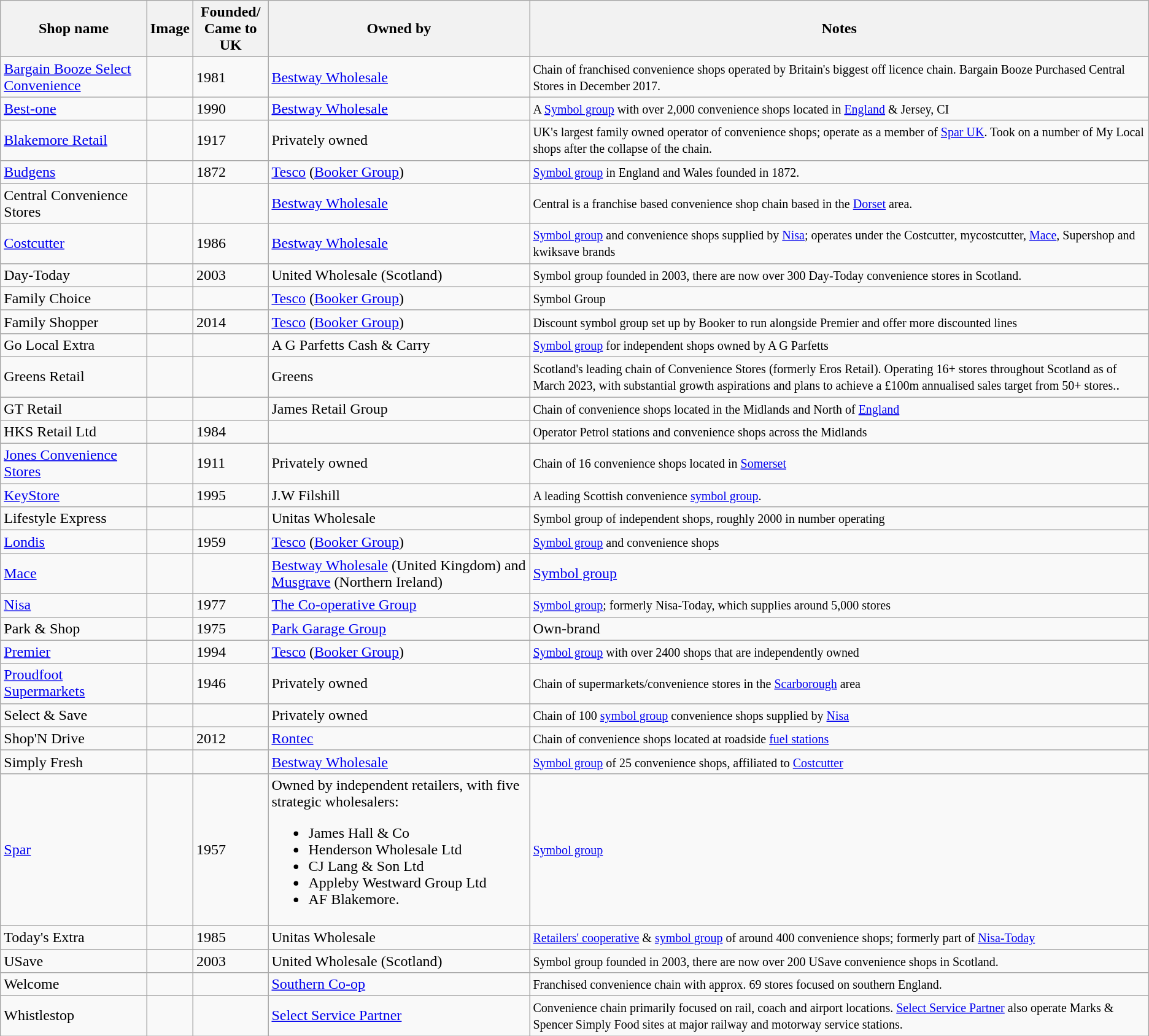<table class="wikitable sortable" border="1">
<tr>
<th>Shop name</th>
<th class=unsortable>Image</th>
<th data-sort-type=number>Founded/<br>Came to UK</th>
<th>Owned by</th>
<th class=unsortable>Notes</th>
</tr>
<tr>
<td><a href='#'>Bargain Booze Select Convenience</a></td>
<td></td>
<td>1981</td>
<td><a href='#'>Bestway Wholesale</a></td>
<td><small>Chain of franchised convenience shops operated by Britain's biggest off licence chain. Bargain Booze Purchased Central Stores in December 2017.</small></td>
</tr>
<tr>
<td><a href='#'>Best-one</a></td>
<td></td>
<td>1990</td>
<td><a href='#'>Bestway Wholesale</a></td>
<td><small>A <a href='#'>Symbol group</a> with over 2,000 convenience shops located in <a href='#'>England</a> & Jersey, CI</small></td>
</tr>
<tr>
<td><a href='#'>Blakemore Retail</a></td>
<td></td>
<td>1917</td>
<td>Privately owned</td>
<td><small>UK's largest family owned operator of convenience shops; operate as a member of <a href='#'>Spar UK</a>. Took on a number of My Local shops after the collapse of the chain.</small></td>
</tr>
<tr>
<td><a href='#'>Budgens</a></td>
<td></td>
<td>1872</td>
<td><a href='#'>Tesco</a> (<a href='#'>Booker Group</a>)</td>
<td><small><a href='#'>Symbol group</a> in England and Wales founded in 1872.</small></td>
</tr>
<tr>
<td>Central Convenience Stores</td>
<td></td>
<td></td>
<td><a href='#'>Bestway Wholesale</a></td>
<td><small>Central is a franchise based convenience shop chain based in the <a href='#'>Dorset</a> area.</small></td>
</tr>
<tr>
<td><a href='#'>Costcutter</a></td>
<td></td>
<td>1986</td>
<td><a href='#'>Bestway Wholesale</a></td>
<td><small><a href='#'>Symbol group</a> and convenience shops supplied by <a href='#'>Nisa</a>; operates under the Costcutter, mycostcutter, <a href='#'>Mace</a>, Supershop and kwiksave brands</small></td>
</tr>
<tr>
<td>Day-Today</td>
<td></td>
<td>2003</td>
<td>United Wholesale (Scotland)</td>
<td><small>Symbol group founded in 2003, there are now over 300 Day-Today convenience stores in Scotland.</small></td>
</tr>
<tr>
<td>Family Choice</td>
<td></td>
<td></td>
<td><a href='#'>Tesco</a> (<a href='#'>Booker Group</a>)</td>
<td><small>Symbol Group</small></td>
</tr>
<tr>
<td>Family Shopper</td>
<td></td>
<td>2014</td>
<td><a href='#'>Tesco</a> (<a href='#'>Booker Group</a>)</td>
<td><small>Discount symbol group set up by Booker to run alongside Premier and offer more discounted lines</small></td>
</tr>
<tr>
<td>Go Local Extra</td>
<td></td>
<td></td>
<td>A G Parfetts Cash & Carry</td>
<td><small><a href='#'>Symbol group</a> for independent shops owned by A G Parfetts</small></td>
</tr>
<tr>
<td>Greens Retail</td>
<td></td>
<td></td>
<td>Greens</td>
<td><small>Scotland's leading chain of Convenience Stores (formerly Eros Retail). Operating 16+ stores throughout Scotland as of March 2023, with substantial growth aspirations and plans to achieve a £100m annualised sales target from 50+ stores.</small>. </td>
</tr>
<tr>
<td>GT Retail</td>
<td></td>
<td></td>
<td>James Retail Group</td>
<td><small>Chain of convenience shops located in the Midlands and North of <a href='#'>England</a></small></td>
</tr>
<tr>
<td>HKS Retail Ltd</td>
<td></td>
<td>1984</td>
<td></td>
<td><small>Operator Petrol stations and convenience shops across the Midlands</small></td>
</tr>
<tr>
<td><a href='#'>Jones Convenience Stores</a></td>
<td></td>
<td>1911</td>
<td>Privately owned</td>
<td><small>Chain of 16 convenience shops located in <a href='#'>Somerset</a></small></td>
</tr>
<tr>
<td><a href='#'>KeyStore</a></td>
<td></td>
<td>1995</td>
<td>J.W Filshill</td>
<td><small>A leading Scottish convenience <a href='#'>symbol group</a>.</small></td>
</tr>
<tr>
<td>Lifestyle Express</td>
<td></td>
<td></td>
<td>Unitas Wholesale</td>
<td><small>Symbol group of independent shops, roughly 2000 in number operating</small></td>
</tr>
<tr>
<td><a href='#'>Londis</a></td>
<td></td>
<td>1959</td>
<td><a href='#'>Tesco</a> (<a href='#'>Booker Group</a>)</td>
<td><small><a href='#'>Symbol group</a> and convenience shops</small></td>
</tr>
<tr>
<td><a href='#'>Mace</a></td>
<td></td>
<td></td>
<td><a href='#'>Bestway Wholesale</a> (United Kingdom) and <a href='#'>Musgrave</a> (Northern Ireland)</td>
<td><a href='#'>Symbol group</a></td>
</tr>
<tr>
<td><a href='#'>Nisa</a></td>
<td></td>
<td>1977</td>
<td><a href='#'>The Co-operative Group</a></td>
<td><small><a href='#'>Symbol group</a>; formerly Nisa-Today, which supplies around 5,000 stores</small></td>
</tr>
<tr>
<td>Park & Shop</td>
<td></td>
<td>1975</td>
<td><a href='#'>Park Garage Group</a></td>
<td>Own-brand</td>
</tr>
<tr>
<td><a href='#'>Premier</a></td>
<td></td>
<td>1994</td>
<td><a href='#'>Tesco</a> (<a href='#'>Booker Group</a>)</td>
<td><small><a href='#'>Symbol group</a> with over 2400 shops that are independently owned</small></td>
</tr>
<tr>
<td><a href='#'>Proudfoot Supermarkets</a></td>
<td></td>
<td>1946</td>
<td>Privately owned</td>
<td><small>Chain of supermarkets/convenience stores in the <a href='#'>Scarborough</a> area</small></td>
</tr>
<tr>
<td>Select & Save</td>
<td></td>
<td></td>
<td>Privately owned</td>
<td><small>Chain of 100 <a href='#'>symbol group</a> convenience shops supplied by <a href='#'>Nisa</a></small></td>
</tr>
<tr>
<td>Shop'N Drive</td>
<td></td>
<td>2012</td>
<td><a href='#'>Rontec</a></td>
<td><small>Chain of convenience shops located at roadside <a href='#'>fuel stations</a></small></td>
</tr>
<tr>
<td>Simply Fresh</td>
<td></td>
<td></td>
<td><a href='#'>Bestway Wholesale</a></td>
<td><small><a href='#'>Symbol group</a> of 25 convenience shops, affiliated to <a href='#'>Costcutter</a></small></td>
</tr>
<tr>
<td><a href='#'>Spar</a></td>
<td></td>
<td>1957</td>
<td>Owned by independent retailers, with five strategic wholesalers:<br><ul><li>James Hall & Co</li><li>Henderson Wholesale Ltd</li><li>CJ Lang & Son Ltd</li><li>Appleby Westward Group Ltd</li><li>AF Blakemore.</li></ul></td>
<td><small><a href='#'>Symbol group</a></small></td>
</tr>
<tr>
<td>Today's Extra</td>
<td></td>
<td>1985</td>
<td>Unitas Wholesale</td>
<td><small><a href='#'>Retailers' cooperative</a> & <a href='#'>symbol group</a> of around 400 convenience shops; formerly part of <a href='#'>Nisa-Today</a></small></td>
</tr>
<tr>
<td>USave</td>
<td></td>
<td>2003</td>
<td>United Wholesale (Scotland)</td>
<td><small>Symbol group founded in 2003, there are now over 200 USave convenience shops in Scotland.</small></td>
</tr>
<tr>
<td>Welcome</td>
<td></td>
<td></td>
<td><a href='#'>Southern Co-op</a></td>
<td><small>Franchised convenience chain with approx. 69 stores focused on southern England.</small></td>
</tr>
<tr>
<td>Whistlestop</td>
<td></td>
<td></td>
<td><a href='#'>Select Service Partner</a></td>
<td><small>Convenience chain primarily focused on rail, coach and airport locations. <a href='#'>Select Service Partner</a> also operate Marks & Spencer Simply Food sites at major railway and motorway service stations.</small></td>
</tr>
</table>
